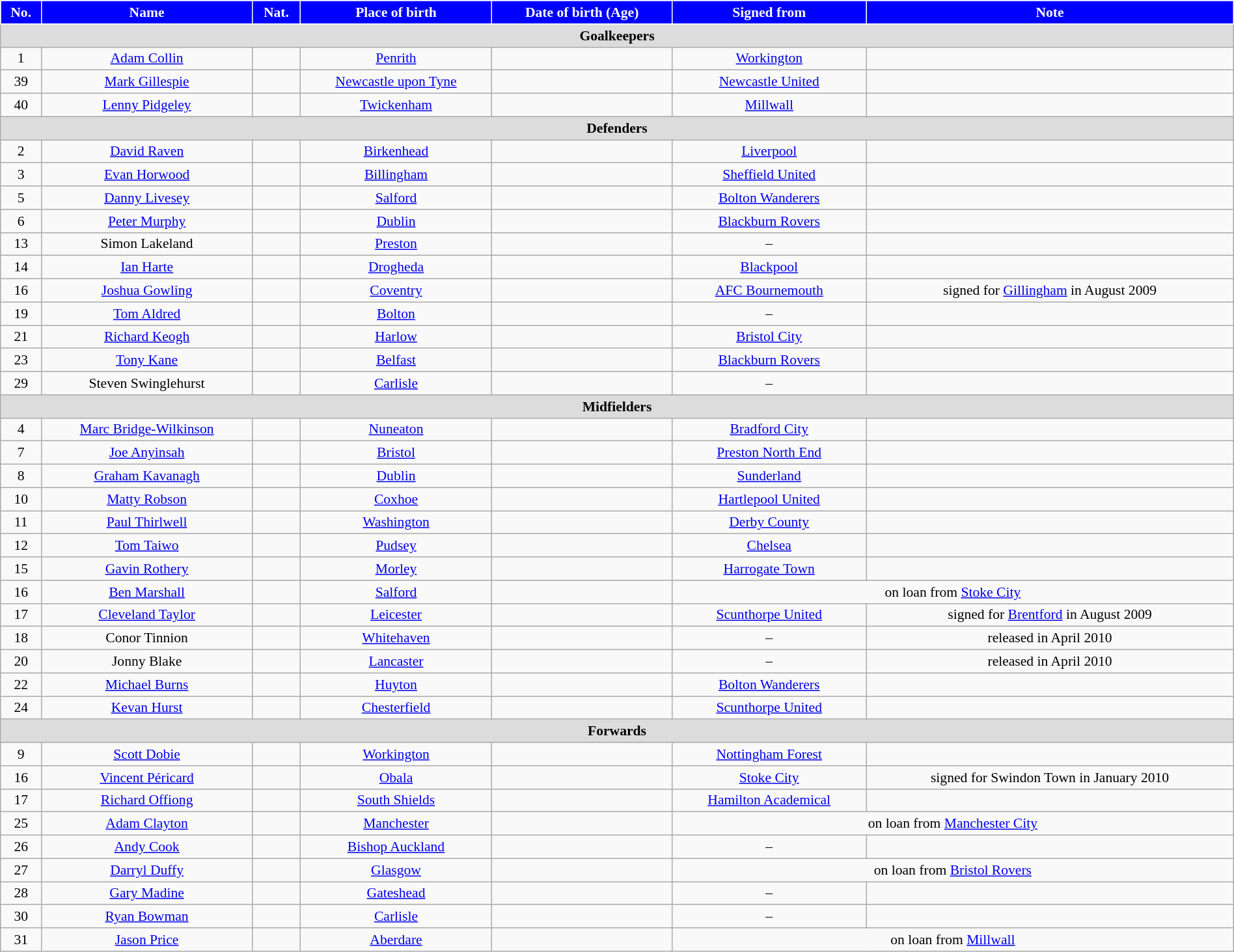<table class="wikitable" style="text-align:center; font-size:90%; width:100%;">
<tr>
<th style="background:blue; color:white; border:1px solid #FFFFFF; text-align:center;">No.</th>
<th style="background:blue; color:white; border:1px solid #FFFFFF; text-align:center;">Name</th>
<th style="background:blue; color:white; border:1px solid #FFFFFF; text-align:center;">Nat.</th>
<th style="background:blue; color:white; border:1px solid #FFFFFF; text-align:center;">Place of birth</th>
<th style="background:blue; color:white; border:1px solid #FFFFFF; text-align:center;">Date of birth (Age)</th>
<th style="background:blue; color:white; border:1px solid #FFFFFF; text-align:center;">Signed from</th>
<th style="background:blue; color:white; border:1px solid #FFFFFF; text-align:center;">Note</th>
</tr>
<tr>
<th colspan="7" style="background:#dcdcdc; text-align:center;">Goalkeepers</th>
</tr>
<tr>
<td>1</td>
<td><a href='#'>Adam Collin</a></td>
<td></td>
<td><a href='#'>Penrith</a></td>
<td></td>
<td><a href='#'>Workington</a></td>
<td></td>
</tr>
<tr>
<td>39</td>
<td><a href='#'>Mark Gillespie</a></td>
<td></td>
<td><a href='#'>Newcastle upon Tyne</a></td>
<td></td>
<td><a href='#'>Newcastle United</a></td>
<td></td>
</tr>
<tr>
<td>40</td>
<td><a href='#'>Lenny Pidgeley</a></td>
<td></td>
<td><a href='#'>Twickenham</a></td>
<td></td>
<td><a href='#'>Millwall</a></td>
<td></td>
</tr>
<tr>
<th colspan="7" style="background:#dcdcdc; text-align:center;">Defenders</th>
</tr>
<tr>
<td>2</td>
<td><a href='#'>David Raven</a></td>
<td></td>
<td><a href='#'>Birkenhead</a></td>
<td></td>
<td><a href='#'>Liverpool</a></td>
<td></td>
</tr>
<tr>
<td>3</td>
<td><a href='#'>Evan Horwood</a></td>
<td></td>
<td><a href='#'>Billingham</a></td>
<td></td>
<td><a href='#'>Sheffield United</a></td>
<td></td>
</tr>
<tr>
<td>5</td>
<td><a href='#'>Danny Livesey</a></td>
<td></td>
<td><a href='#'>Salford</a></td>
<td></td>
<td><a href='#'>Bolton Wanderers</a></td>
<td></td>
</tr>
<tr>
<td>6</td>
<td><a href='#'>Peter Murphy</a></td>
<td></td>
<td><a href='#'>Dublin</a></td>
<td></td>
<td><a href='#'>Blackburn Rovers</a></td>
<td></td>
</tr>
<tr>
<td>13</td>
<td>Simon Lakeland</td>
<td></td>
<td><a href='#'>Preston</a></td>
<td></td>
<td>–</td>
<td></td>
</tr>
<tr>
<td>14</td>
<td><a href='#'>Ian Harte</a></td>
<td></td>
<td><a href='#'>Drogheda</a></td>
<td></td>
<td><a href='#'>Blackpool</a></td>
<td></td>
</tr>
<tr>
<td>16</td>
<td><a href='#'>Joshua Gowling</a></td>
<td></td>
<td><a href='#'>Coventry</a></td>
<td></td>
<td><a href='#'>AFC Bournemouth</a></td>
<td>signed for <a href='#'>Gillingham</a> in August 2009</td>
</tr>
<tr>
<td>19</td>
<td><a href='#'>Tom Aldred</a></td>
<td></td>
<td> <a href='#'>Bolton</a></td>
<td></td>
<td>–</td>
<td></td>
</tr>
<tr>
<td>21</td>
<td><a href='#'>Richard Keogh</a></td>
<td></td>
<td> <a href='#'>Harlow</a></td>
<td></td>
<td><a href='#'>Bristol City</a></td>
<td></td>
</tr>
<tr>
<td>23</td>
<td><a href='#'>Tony Kane</a></td>
<td></td>
<td><a href='#'>Belfast</a></td>
<td></td>
<td><a href='#'>Blackburn Rovers</a></td>
<td></td>
</tr>
<tr>
<td>29</td>
<td>Steven Swinglehurst</td>
<td></td>
<td><a href='#'>Carlisle</a></td>
<td></td>
<td>–</td>
<td></td>
</tr>
<tr>
<th colspan="7" style="background:#dcdcdc; text-align:center;">Midfielders</th>
</tr>
<tr>
<td>4</td>
<td><a href='#'>Marc Bridge-Wilkinson</a></td>
<td></td>
<td><a href='#'>Nuneaton</a></td>
<td></td>
<td><a href='#'>Bradford City</a></td>
<td></td>
</tr>
<tr>
<td>7</td>
<td><a href='#'>Joe Anyinsah</a></td>
<td></td>
<td><a href='#'>Bristol</a></td>
<td></td>
<td><a href='#'>Preston North End</a></td>
<td></td>
</tr>
<tr>
<td>8</td>
<td><a href='#'>Graham Kavanagh</a></td>
<td></td>
<td><a href='#'>Dublin</a></td>
<td></td>
<td><a href='#'>Sunderland</a></td>
<td></td>
</tr>
<tr>
<td>10</td>
<td><a href='#'>Matty Robson</a></td>
<td></td>
<td><a href='#'>Coxhoe</a></td>
<td></td>
<td><a href='#'>Hartlepool United</a></td>
<td></td>
</tr>
<tr>
<td>11</td>
<td><a href='#'>Paul Thirlwell</a></td>
<td></td>
<td><a href='#'>Washington</a></td>
<td></td>
<td><a href='#'>Derby County</a></td>
<td></td>
</tr>
<tr>
<td>12</td>
<td><a href='#'>Tom Taiwo</a></td>
<td></td>
<td><a href='#'>Pudsey</a></td>
<td></td>
<td><a href='#'>Chelsea</a></td>
<td></td>
</tr>
<tr>
<td>15</td>
<td><a href='#'>Gavin Rothery</a></td>
<td></td>
<td><a href='#'>Morley</a></td>
<td></td>
<td><a href='#'>Harrogate Town</a></td>
<td></td>
</tr>
<tr>
<td>16</td>
<td><a href='#'>Ben Marshall</a></td>
<td><em></em></td>
<td><a href='#'>Salford</a></td>
<td></td>
<td colspan="2">on loan from <a href='#'>Stoke City</a></td>
</tr>
<tr>
<td>17</td>
<td><a href='#'>Cleveland Taylor</a></td>
<td></td>
<td><em></em> <a href='#'>Leicester</a></td>
<td></td>
<td><a href='#'>Scunthorpe United</a></td>
<td>signed for <a href='#'>Brentford</a> in August 2009</td>
</tr>
<tr>
<td>18</td>
<td>Conor Tinnion</td>
<td><em></em></td>
<td><a href='#'>Whitehaven</a></td>
<td></td>
<td>–</td>
<td>released in April 2010</td>
</tr>
<tr>
<td>20</td>
<td>Jonny Blake</td>
<td><em></em></td>
<td><a href='#'>Lancaster</a></td>
<td></td>
<td>–</td>
<td>released in April 2010</td>
</tr>
<tr>
<td>22</td>
<td><a href='#'>Michael Burns</a></td>
<td></td>
<td><a href='#'>Huyton</a></td>
<td></td>
<td><a href='#'>Bolton Wanderers</a></td>
<td></td>
</tr>
<tr>
<td>24</td>
<td><a href='#'>Kevan Hurst</a></td>
<td></td>
<td><a href='#'>Chesterfield</a></td>
<td></td>
<td><a href='#'>Scunthorpe United</a></td>
<td></td>
</tr>
<tr>
<th colspan="7" style="background:#dcdcdc; text-align:center;">Forwards</th>
</tr>
<tr>
<td>9</td>
<td><a href='#'>Scott Dobie</a></td>
<td></td>
<td><em></em> <a href='#'>Workington</a></td>
<td></td>
<td><a href='#'>Nottingham Forest</a></td>
<td></td>
</tr>
<tr>
<td>16</td>
<td><a href='#'>Vincent Péricard</a></td>
<td></td>
<td> <a href='#'>Obala</a></td>
<td></td>
<td><a href='#'>Stoke City</a></td>
<td>signed for Swindon Town in January 2010</td>
</tr>
<tr>
<td>17</td>
<td><a href='#'>Richard Offiong</a></td>
<td></td>
<td><a href='#'>South Shields</a></td>
<td></td>
<td><a href='#'>Hamilton Academical</a></td>
<td></td>
</tr>
<tr>
<td>25</td>
<td><a href='#'>Adam Clayton</a></td>
<td></td>
<td><a href='#'>Manchester</a></td>
<td></td>
<td colspan="2">on loan from <a href='#'>Manchester City</a></td>
</tr>
<tr>
<td>26</td>
<td><a href='#'>Andy Cook</a></td>
<td></td>
<td><a href='#'>Bishop Auckland</a></td>
<td></td>
<td>–</td>
<td></td>
</tr>
<tr>
<td>27</td>
<td><a href='#'>Darryl Duffy</a></td>
<td></td>
<td><a href='#'>Glasgow</a></td>
<td></td>
<td colspan="2">on loan from <a href='#'>Bristol Rovers</a></td>
</tr>
<tr>
<td>28</td>
<td><a href='#'>Gary Madine</a></td>
<td></td>
<td><a href='#'>Gateshead</a></td>
<td></td>
<td>–</td>
<td></td>
</tr>
<tr>
<td>30</td>
<td><a href='#'>Ryan Bowman</a></td>
<td></td>
<td><a href='#'>Carlisle</a></td>
<td></td>
<td>–</td>
<td></td>
</tr>
<tr>
<td>31</td>
<td><a href='#'>Jason Price</a></td>
<td></td>
<td><a href='#'>Aberdare</a></td>
<td></td>
<td colspan="2">on loan from <a href='#'>Millwall</a></td>
</tr>
</table>
